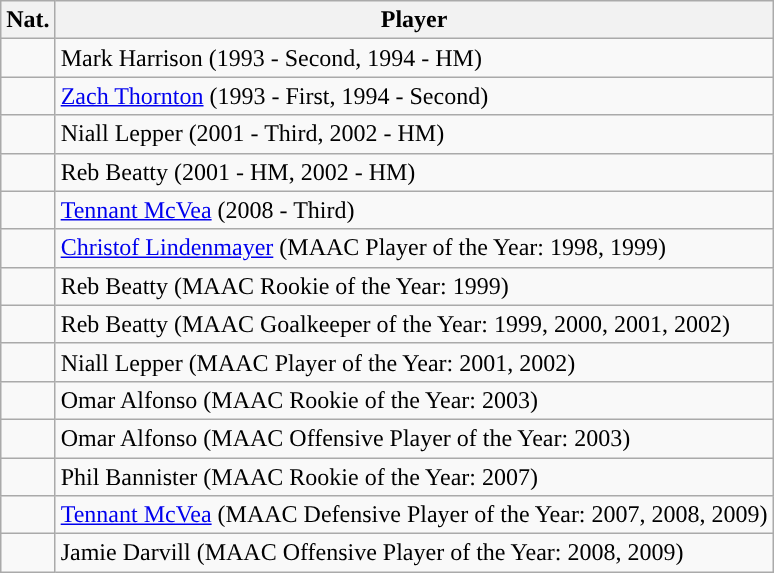<table class= "wikitable">
<tr>
<th width=px>Nat.</th>
<th width=px>Player</th>
</tr>
<tr>
<td></td>
<td>Mark Harrison (1993 - Second, 1994 - HM)</td>
</tr>
<tr>
<td></td>
<td><a href='#'>Zach Thornton</a> (1993 - First, 1994 - Second)</td>
</tr>
<tr>
<td></td>
<td>Niall Lepper (2001 - Third, 2002 - HM)</td>
</tr>
<tr>
<td></td>
<td>Reb Beatty (2001 - HM, 2002 - HM)</td>
</tr>
<tr>
<td></td>
<td><a href='#'>Tennant McVea</a> (2008 - Third)</td>
</tr>
<tr>
<td></td>
<td><a href='#'>Christof Lindenmayer</a> (MAAC Player of the Year: 1998, 1999)</td>
</tr>
<tr>
<td></td>
<td>Reb Beatty (MAAC Rookie of the Year: 1999)</td>
</tr>
<tr>
<td></td>
<td>Reb Beatty (MAAC Goalkeeper of the Year: 1999, 2000, 2001, 2002)</td>
</tr>
<tr>
<td></td>
<td>Niall Lepper (MAAC Player of the Year: 2001, 2002)</td>
</tr>
<tr>
<td></td>
<td>Omar Alfonso (MAAC Rookie of the Year: 2003)</td>
</tr>
<tr>
<td></td>
<td>Omar Alfonso (MAAC Offensive Player of the Year: 2003)</td>
</tr>
<tr>
<td></td>
<td>Phil Bannister (MAAC Rookie of the Year: 2007)</td>
</tr>
<tr>
<td></td>
<td><a href='#'>Tennant McVea</a> (MAAC Defensive Player of the Year: 2007, 2008, 2009)</td>
</tr>
<tr>
<td></td>
<td>Jamie Darvill (MAAC Offensive Player of the Year: 2008, 2009)</td>
</tr>
</table>
